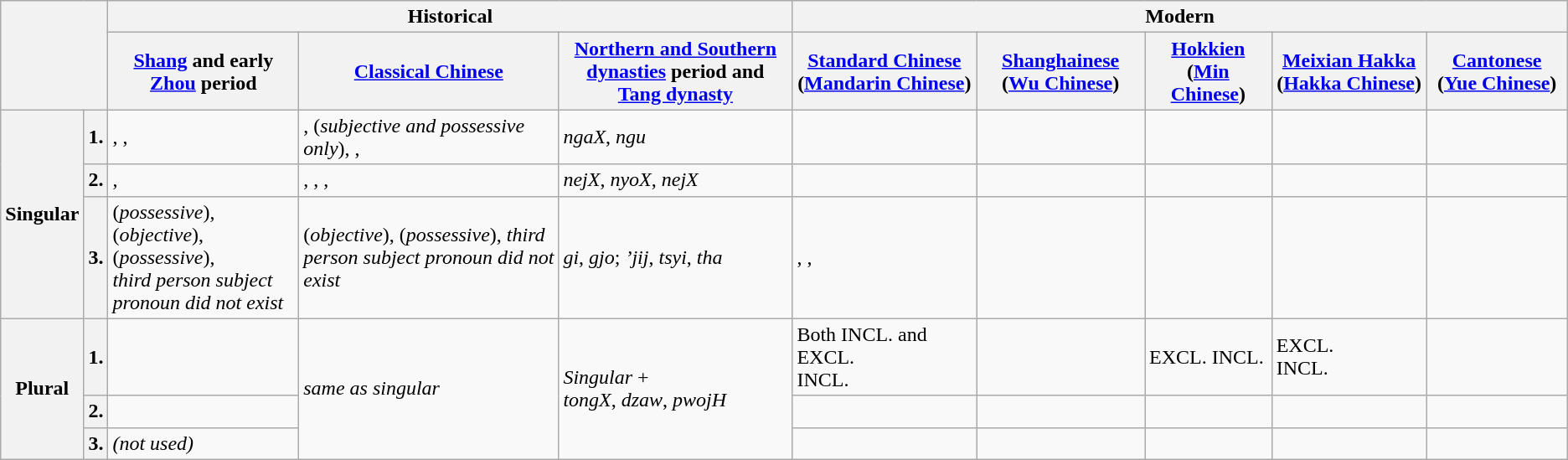<table class="wikitable">
<tr class="hintergrundfarbe6">
<th colspan="2" rowspan="2"></th>
<th colspan="3">Historical</th>
<th colspan="5">Modern</th>
</tr>
<tr class="hintergrundfarbe6" style="text-align:center;">
<th><a href='#'>Shang</a> and early <a href='#'>Zhou</a> period</th>
<th><a href='#'>Classical Chinese</a></th>
<th><a href='#'>Northern and Southern dynasties</a> period and <a href='#'>Tang dynasty</a></th>
<th><a href='#'>Standard Chinese</a> (<a href='#'>Mandarin Chinese</a>)</th>
<th><a href='#'>Shanghainese</a> (<a href='#'>Wu Chinese</a>)</th>
<th><a href='#'>Hokkien</a> (<a href='#'>Min Chinese</a>)</th>
<th><a href='#'>Meixian Hakka</a> (<a href='#'>Hakka Chinese</a>)</th>
<th><a href='#'>Cantonese</a> (<a href='#'>Yue Chinese</a>)</th>
</tr>
<tr>
<th rowspan="3">Singular</th>
<th>1.</th>
<td> ,  ,  </td>
<td> ,   (<em>subjective and possessive</em> <em>only</em>),  ,  </td>
<td> <em>ngaX</em>,  <em>ngu</em></td>
<td> </td>
<td> </td>
<td> </td>
<td> </td>
<td> </td>
</tr>
<tr>
<th>2.</th>
<td> ,  </td>
<td> ,  ,  ,  </td>
<td> <em>nejX</em>,  <em>nyoX</em>,  <em>nejX</em></td>
<td> </td>
<td> </td>
<td> </td>
<td> </td>
<td> </td>
</tr>
<tr>
<th>3.</th>
<td>  (<em>possessive</em>),   (<em>objective</em>),   (<em>possessive</em>),<br><em>third person subject pronoun did not exist</em></td>
<td>  (<em>objective</em>),   (<em>possessive</em>), <em>third person subject pronoun did not exist</em></td>
<td> <em>gi</em>,  <em>gjo</em>;  <em>’jij</em>,  <em>tsyi</em>,  <em>tha</em></td>
<td>, ,  </td>
<td> </td>
<td> </td>
<td> </td>
<td> </td>
</tr>
<tr>
<th rowspan="3">Plural</th>
<th>1.</th>
<td> </td>
<td rowspan=3><em>same as singular</em></td>
<td rowspan=3><em>Singular</em> +<br> <em>tongX</em>,  <em>dzaw</em>,  <em>pwojH</em></td>
<td>Both INCL. and EXCL.  <br>INCL.  </td>
<td> </td>
<td>EXCL.   INCL.  </td>
<td>EXCL.  <br>INCL.  </td>
<td> </td>
</tr>
<tr>
<th>2.</th>
<td> </td>
<td> </td>
<td> </td>
<td> </td>
<td> </td>
<td> </td>
</tr>
<tr>
<th>3.</th>
<td><em>(not used)</em></td>
<td></td>
<td> </td>
<td> </td>
<td> </td>
<td></td>
</tr>
</table>
